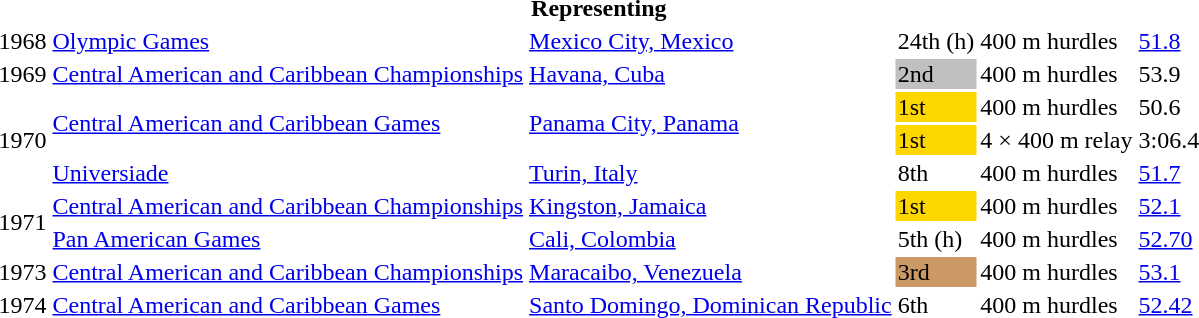<table>
<tr>
<th colspan="6">Representing </th>
</tr>
<tr>
<td>1968</td>
<td><a href='#'>Olympic Games</a></td>
<td><a href='#'>Mexico City, Mexico</a></td>
<td>24th (h)</td>
<td>400 m hurdles</td>
<td><a href='#'>51.8</a></td>
</tr>
<tr>
<td>1969</td>
<td><a href='#'>Central American and Caribbean Championships</a></td>
<td><a href='#'>Havana, Cuba</a></td>
<td bgcolor=silver>2nd</td>
<td>400 m hurdles</td>
<td>53.9</td>
</tr>
<tr>
<td rowspan=3>1970</td>
<td rowspan=2><a href='#'>Central American and Caribbean Games</a></td>
<td rowspan=2><a href='#'>Panama City, Panama</a></td>
<td bgcolor=gold>1st</td>
<td>400 m hurdles</td>
<td>50.6</td>
</tr>
<tr>
<td bgcolor=gold>1st</td>
<td>4 × 400 m relay</td>
<td>3:06.4</td>
</tr>
<tr>
<td><a href='#'>Universiade</a></td>
<td><a href='#'>Turin, Italy</a></td>
<td>8th</td>
<td>400 m hurdles</td>
<td><a href='#'>51.7</a></td>
</tr>
<tr>
<td rowspan=2>1971</td>
<td><a href='#'>Central American and Caribbean Championships</a></td>
<td><a href='#'>Kingston, Jamaica</a></td>
<td bgcolor=gold>1st</td>
<td>400 m hurdles</td>
<td><a href='#'>52.1</a></td>
</tr>
<tr>
<td><a href='#'>Pan American Games</a></td>
<td><a href='#'>Cali, Colombia</a></td>
<td>5th (h)</td>
<td>400 m hurdles</td>
<td><a href='#'>52.70</a></td>
</tr>
<tr>
<td>1973</td>
<td><a href='#'>Central American and Caribbean Championships</a></td>
<td><a href='#'>Maracaibo, Venezuela</a></td>
<td bgcolor=cc9966>3rd</td>
<td>400 m hurdles</td>
<td><a href='#'>53.1</a></td>
</tr>
<tr>
<td>1974</td>
<td><a href='#'>Central American and Caribbean Games</a></td>
<td><a href='#'>Santo Domingo, Dominican Republic</a></td>
<td>6th</td>
<td>400 m hurdles</td>
<td><a href='#'>52.42</a></td>
</tr>
</table>
